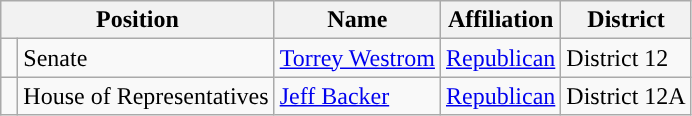<table class="wikitable">
<tr>
<th colspan="2">Position</th>
<th>Name</th>
<th>Affiliation</th>
<th>District</th>
</tr>
<tr>
<td style="background-color:"> </td>
<td>Senate</td>
<td><a href='#'>Torrey Westrom</a></td>
<td><a href='#'>Republican</a></td>
<td>District 12</td>
</tr>
<tr>
<td style="background-color:"> </td>
<td>House of Representatives</td>
<td><a href='#'>Jeff Backer</a></td>
<td><a href='#'>Republican</a></td>
<td>District 12A</td>
</tr>
</table>
